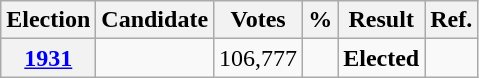<table class="wikitable" style="text-align:center">
<tr>
<th>Election</th>
<th>Candidate</th>
<th>Votes</th>
<th>%</th>
<th>Result</th>
<th>Ref.</th>
</tr>
<tr>
<th><a href='#'>1931</a></th>
<td></td>
<td>106,777</td>
<td></td>
<td><strong>Elected</strong> </td>
<td></td>
</tr>
</table>
